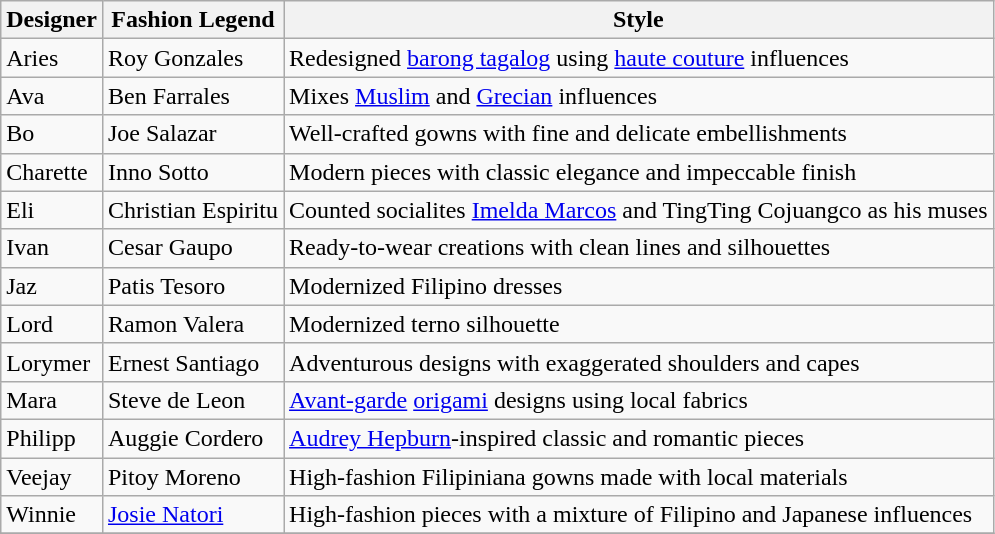<table class="wikitable" style="text-align:">
<tr>
<th>Designer</th>
<th>Fashion Legend</th>
<th>Style</th>
</tr>
<tr>
<td>Aries</td>
<td>Roy Gonzales</td>
<td>Redesigned <a href='#'>barong tagalog</a> using <a href='#'>haute couture</a> influences</td>
</tr>
<tr>
<td>Ava</td>
<td>Ben Farrales</td>
<td>Mixes <a href='#'>Muslim</a> and <a href='#'>Grecian</a> influences</td>
</tr>
<tr>
<td>Bo</td>
<td>Joe Salazar</td>
<td>Well-crafted gowns with fine and delicate embellishments</td>
</tr>
<tr>
<td>Charette</td>
<td>Inno Sotto</td>
<td>Modern pieces with classic elegance and impeccable finish</td>
</tr>
<tr>
<td>Eli</td>
<td>Christian Espiritu</td>
<td>Counted socialites <a href='#'>Imelda Marcos</a> and TingTing Cojuangco as his muses</td>
</tr>
<tr>
<td>Ivan</td>
<td>Cesar Gaupo</td>
<td>Ready-to-wear creations with clean lines and silhouettes</td>
</tr>
<tr>
<td>Jaz</td>
<td>Patis Tesoro</td>
<td>Modernized Filipino dresses</td>
</tr>
<tr>
<td>Lord</td>
<td>Ramon Valera</td>
<td>Modernized terno silhouette</td>
</tr>
<tr>
<td>Lorymer</td>
<td>Ernest Santiago</td>
<td>Adventurous designs with exaggerated shoulders and capes</td>
</tr>
<tr>
<td>Mara</td>
<td>Steve de Leon</td>
<td><a href='#'>Avant-garde</a> <a href='#'>origami</a> designs using local fabrics</td>
</tr>
<tr>
<td>Philipp</td>
<td>Auggie Cordero</td>
<td><a href='#'>Audrey Hepburn</a>-inspired classic and romantic pieces</td>
</tr>
<tr>
<td>Veejay</td>
<td>Pitoy Moreno</td>
<td>High-fashion Filipiniana gowns made with local materials</td>
</tr>
<tr>
<td>Winnie</td>
<td><a href='#'>Josie Natori</a></td>
<td>High-fashion pieces with a mixture of Filipino and Japanese influences</td>
</tr>
<tr>
</tr>
</table>
